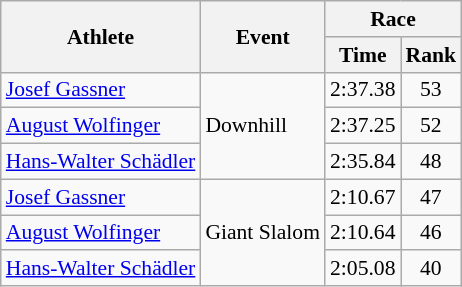<table class="wikitable" style="font-size:90%">
<tr>
<th rowspan="2">Athlete</th>
<th rowspan="2">Event</th>
<th colspan="2">Race</th>
</tr>
<tr>
<th>Time</th>
<th>Rank</th>
</tr>
<tr>
<td><a href='#'>Josef Gassner</a></td>
<td rowspan="3">Downhill</td>
<td align="center">2:37.38</td>
<td align="center">53</td>
</tr>
<tr>
<td><a href='#'>August Wolfinger</a></td>
<td align="center">2:37.25</td>
<td align="center">52</td>
</tr>
<tr>
<td><a href='#'>Hans-Walter Schädler</a></td>
<td align="center">2:35.84</td>
<td align="center">48</td>
</tr>
<tr>
<td><a href='#'>Josef Gassner</a></td>
<td rowspan="3">Giant Slalom</td>
<td align="center">2:10.67</td>
<td align="center">47</td>
</tr>
<tr>
<td><a href='#'>August Wolfinger</a></td>
<td align="center">2:10.64</td>
<td align="center">46</td>
</tr>
<tr>
<td><a href='#'>Hans-Walter Schädler</a></td>
<td align="center">2:05.08</td>
<td align="center">40</td>
</tr>
</table>
